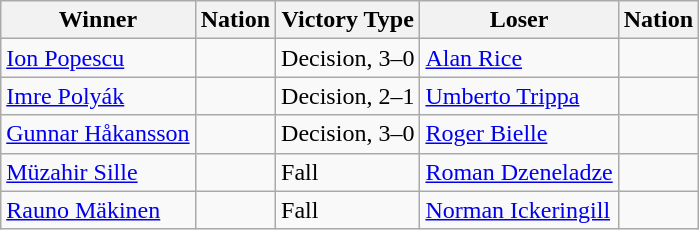<table class="wikitable sortable" style="text-align:left;">
<tr>
<th>Winner</th>
<th>Nation</th>
<th>Victory Type</th>
<th>Loser</th>
<th>Nation</th>
</tr>
<tr>
<td><a href='#'>Ion Popescu</a></td>
<td></td>
<td>Decision, 3–0</td>
<td><a href='#'>Alan Rice</a></td>
<td></td>
</tr>
<tr>
<td><a href='#'>Imre Polyák</a></td>
<td></td>
<td>Decision, 2–1</td>
<td><a href='#'>Umberto Trippa</a></td>
<td></td>
</tr>
<tr>
<td><a href='#'>Gunnar Håkansson</a></td>
<td></td>
<td>Decision, 3–0</td>
<td><a href='#'>Roger Bielle</a></td>
<td></td>
</tr>
<tr>
<td><a href='#'>Müzahir Sille</a></td>
<td></td>
<td>Fall</td>
<td><a href='#'>Roman Dzeneladze</a></td>
<td></td>
</tr>
<tr>
<td><a href='#'>Rauno Mäkinen</a></td>
<td></td>
<td>Fall</td>
<td><a href='#'>Norman Ickeringill</a></td>
<td></td>
</tr>
</table>
